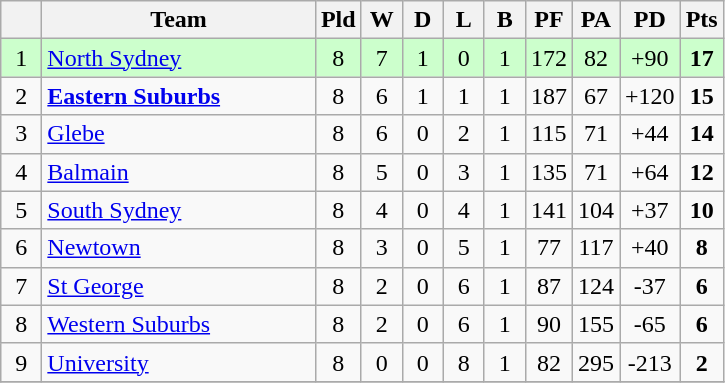<table class="wikitable" style="text-align:center;">
<tr>
<th width=20 abbr="Position×"></th>
<th width=175>Team</th>
<th width=20 abbr="Played">Pld</th>
<th width=20 abbr="Won">W</th>
<th width=20 abbr="Drawn">D</th>
<th width=20 abbr="Lost">L</th>
<th width=20 abbr="Bye">B</th>
<th width=20 abbr="Points for">PF</th>
<th width=20 abbr="Points against">PA</th>
<th width=20 abbr="Points difference">PD</th>
<th width=20 abbr="Points">Pts</th>
</tr>
<tr style="background: #ccffcc;">
<td>1</td>
<td style="text-align:left;"> <a href='#'>North Sydney</a></td>
<td>8</td>
<td>7</td>
<td>1</td>
<td>0</td>
<td>1</td>
<td>172</td>
<td>82</td>
<td>+90</td>
<td><strong>17</strong></td>
</tr>
<tr>
<td>2</td>
<td style="text-align:left;"> <strong><a href='#'>Eastern Suburbs</a></strong></td>
<td>8</td>
<td>6</td>
<td>1</td>
<td>1</td>
<td>1</td>
<td>187</td>
<td>67</td>
<td>+120</td>
<td><strong>15</strong></td>
</tr>
<tr>
<td>3</td>
<td style="text-align:left;"> <a href='#'>Glebe</a></td>
<td>8</td>
<td>6</td>
<td>0</td>
<td>2</td>
<td>1</td>
<td>115</td>
<td>71</td>
<td>+44</td>
<td><strong>14</strong></td>
</tr>
<tr>
<td>4</td>
<td style="text-align:left;"> <a href='#'>Balmain</a></td>
<td>8</td>
<td>5</td>
<td>0</td>
<td>3</td>
<td>1</td>
<td>135</td>
<td>71</td>
<td>+64</td>
<td><strong>12</strong></td>
</tr>
<tr>
<td>5</td>
<td style="text-align:left;"> <a href='#'>South Sydney</a></td>
<td>8</td>
<td>4</td>
<td>0</td>
<td>4</td>
<td>1</td>
<td>141</td>
<td>104</td>
<td>+37</td>
<td><strong>10</strong></td>
</tr>
<tr>
<td>6</td>
<td style="text-align:left;"> <a href='#'>Newtown</a></td>
<td>8</td>
<td>3</td>
<td>0</td>
<td>5</td>
<td>1</td>
<td>77</td>
<td>117</td>
<td>+40</td>
<td><strong>8</strong></td>
</tr>
<tr>
<td>7</td>
<td style="text-align:left;"> <a href='#'>St George</a></td>
<td>8</td>
<td>2</td>
<td>0</td>
<td>6</td>
<td>1</td>
<td>87</td>
<td>124</td>
<td>-37</td>
<td><strong>6</strong></td>
</tr>
<tr>
<td>8</td>
<td style="text-align:left;"> <a href='#'>Western Suburbs</a></td>
<td>8</td>
<td>2</td>
<td>0</td>
<td>6</td>
<td>1</td>
<td>90</td>
<td>155</td>
<td>-65</td>
<td><strong>6</strong></td>
</tr>
<tr>
<td>9</td>
<td style="text-align:left;"> <a href='#'>University</a></td>
<td>8</td>
<td>0</td>
<td>0</td>
<td>8</td>
<td>1</td>
<td>82</td>
<td>295</td>
<td>-213</td>
<td><strong>2</strong></td>
</tr>
<tr>
</tr>
</table>
